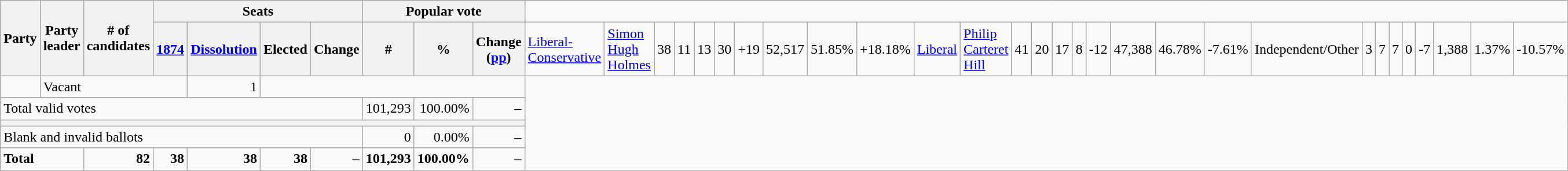<table class="wikitable">
<tr>
<th rowspan="2" colspan="2">Party</th>
<th rowspan="2">Party leader</th>
<th rowspan="2"># of<br>candidates</th>
<th colspan="4">Seats</th>
<th colspan="3">Popular vote</th>
</tr>
<tr>
<th><a href='#'>1874</a></th>
<th><span><a href='#'>Dissolution</a></span></th>
<th>Elected</th>
<th>Change</th>
<th>#</th>
<th>%</th>
<th>Change (<a href='#'>pp</a>)<br></th>
<td><a href='#'>Liberal-Conservative</a></td>
<td><a href='#'>Simon Hugh Holmes</a></td>
<td align="right">38</td>
<td align="right">11</td>
<td align="right">13</td>
<td align="right">30</td>
<td align="right">+19</td>
<td align="right">52,517</td>
<td align="right">51.85%</td>
<td align="right">+18.18%<br></td>
<td><a href='#'>Liberal</a></td>
<td><a href='#'>Philip Carteret Hill</a></td>
<td align="right">41</td>
<td align="right">20</td>
<td align="right">17</td>
<td align="right">8</td>
<td align="right">-12</td>
<td align="right">47,388</td>
<td align="right">46.78%</td>
<td align="right">-7.61%<br></td>
<td colspan=2>Independent/Other</td>
<td align="right">3</td>
<td align="right">7</td>
<td align="right">7</td>
<td align="right">0</td>
<td align="right">-7</td>
<td align="right">1,388</td>
<td align="right">1.37%</td>
<td align="right">-10.57%</td>
</tr>
<tr>
<td> </td>
<td colspan=4>Vacant</td>
<td align="right">1</td>
<td colspan=5> </td>
</tr>
<tr>
<td colspan="8">Total valid votes</td>
<td align="right">101,293</td>
<td align="right">100.00%</td>
<td align="right">–</td>
</tr>
<tr>
<th colspan="11"></th>
</tr>
<tr>
<td colspan="8">Blank and invalid ballots</td>
<td align="right">0</td>
<td align="right">0.00%</td>
<td align="right">–</td>
</tr>
<tr>
<td colspan=3><strong>Total</strong></td>
<td align="right"><strong>82</strong></td>
<td align="right"><strong>38</strong></td>
<td align="right"><strong>38</strong></td>
<td align="right"><strong>38</strong></td>
<td align="right">–</td>
<td align="right"><strong>101,293</strong></td>
<td align="right"><strong>100.00%</strong></td>
<td align="right">–</td>
</tr>
</table>
